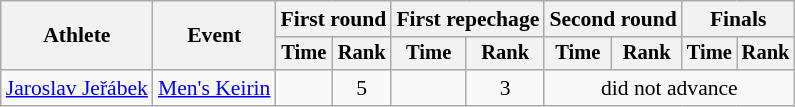<table class=wikitable style="font-size:90%">
<tr>
<th rowspan="2">Athlete</th>
<th rowspan="2">Event</th>
<th colspan=2>First round</th>
<th colspan=2>First repechage</th>
<th colspan=2>Second round</th>
<th colspan=2>Finals</th>
</tr>
<tr style="font-size:95%">
<th>Time</th>
<th>Rank</th>
<th>Time</th>
<th>Rank</th>
<th>Time</th>
<th>Rank</th>
<th>Time</th>
<th>Rank</th>
</tr>
<tr align=center>
<td align=left><a href='#'>Jaroslav Jeřábek</a></td>
<td align=left><a href='#'>Men's Keirin</a></td>
<td></td>
<td>5</td>
<td></td>
<td>3</td>
<td colspan=8>did not advance</td>
</tr>
</table>
